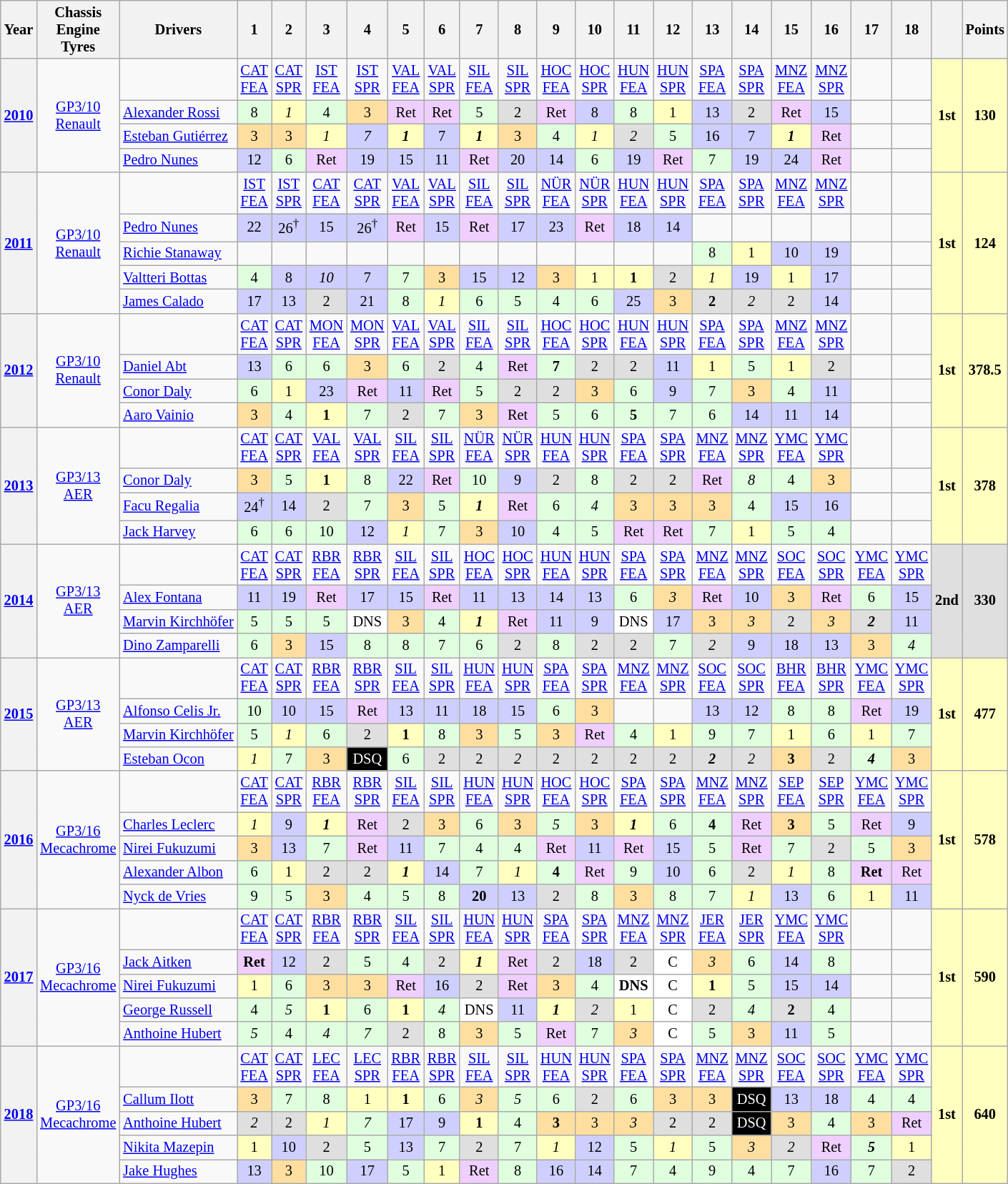<table class="wikitable" style="text-align:center; font-size:85%;">
<tr>
<th>Year</th>
<th>Chassis<br>Engine<br>Tyres</th>
<th>Drivers</th>
<th>1</th>
<th>2</th>
<th>3</th>
<th>4</th>
<th>5</th>
<th>6</th>
<th>7</th>
<th>8</th>
<th>9</th>
<th>10</th>
<th>11</th>
<th>12</th>
<th>13</th>
<th>14</th>
<th>15</th>
<th>16</th>
<th>17</th>
<th>18</th>
<th></th>
<th>Points</th>
</tr>
<tr>
<th rowspan=4><a href='#'>2010</a></th>
<td rowspan=4><a href='#'>GP3/10</a><br><a href='#'>Renault</a><br></td>
<td></td>
<td><a href='#'>CAT<br>FEA</a></td>
<td><a href='#'>CAT<br>SPR</a></td>
<td><a href='#'>IST<br>FEA</a></td>
<td><a href='#'>IST<br>SPR</a></td>
<td><a href='#'>VAL<br>FEA</a></td>
<td><a href='#'>VAL<br>SPR</a></td>
<td><a href='#'>SIL<br>FEA</a></td>
<td><a href='#'>SIL<br>SPR</a></td>
<td><a href='#'>HOC<br>FEA</a></td>
<td><a href='#'>HOC<br>SPR</a></td>
<td><a href='#'>HUN<br>FEA</a></td>
<td><a href='#'>HUN<br>SPR</a></td>
<td><a href='#'>SPA<br>FEA</a></td>
<td><a href='#'>SPA<br>SPR</a></td>
<td><a href='#'>MNZ<br>FEA</a></td>
<td><a href='#'>MNZ<br>SPR</a></td>
<td></td>
<td></td>
<th rowspan=4 style="background:#FFFFBF;">1st</th>
<th rowspan=4 style="background:#FFFFBF;">130</th>
</tr>
<tr>
<td align="left"> <a href='#'>Alexander Rossi</a></td>
<td bgcolor="#DFFFDF">8</td>
<td bgcolor="#FFFFBF"><em>1</em></td>
<td bgcolor="#DFFFDF">4</td>
<td bgcolor="#FFDF9F">3</td>
<td bgcolor="#EFCFFF">Ret</td>
<td bgcolor="#EFCFFF">Ret</td>
<td bgcolor="#DFFFDF">5</td>
<td bgcolor="#DFDFDF">2</td>
<td bgcolor="#EFCFFF">Ret</td>
<td bgcolor="#CFCFFF">8</td>
<td bgcolor="#DFFFDF">8</td>
<td bgcolor="#FFFFBF">1</td>
<td bgcolor="#CFCFFF">13</td>
<td bgcolor="#DFDFDF">2</td>
<td bgcolor="#EFCFFF">Ret</td>
<td bgcolor="#CFCFFF">15</td>
<td></td>
<td></td>
</tr>
<tr>
<td align="left"> <a href='#'>Esteban Gutiérrez</a></td>
<td bgcolor="#FFDF9F">3</td>
<td bgcolor="#FFDF9F">3</td>
<td bgcolor="#FFFFBF"><em>1</em></td>
<td bgcolor="#CFCFFF"><em>7</em></td>
<td bgcolor="#FFFFBF"><strong><em>1</em></strong></td>
<td bgcolor="#CFCFFF">7</td>
<td bgcolor="#FFFFBF"><strong><em>1</em></strong></td>
<td bgcolor="#FFDF9F">3</td>
<td bgcolor="#DFFFDF">4</td>
<td bgcolor="#FFFFBF"><em>1</em></td>
<td bgcolor="#DFDFDF"><em>2</em></td>
<td bgcolor="#DFFFDF">5</td>
<td bgcolor="#CFCFFF">16</td>
<td bgcolor="#CFCFFF">7</td>
<td bgcolor="#FFFFBF"><strong><em>1</em></strong></td>
<td bgcolor="#EFCFFF">Ret</td>
<td></td>
<td></td>
</tr>
<tr>
<td align="left"> <a href='#'>Pedro Nunes</a></td>
<td bgcolor="#CFCFFF">12</td>
<td bgcolor="#DFFFDF">6</td>
<td bgcolor="#EFCFFF">Ret</td>
<td bgcolor="#CFCFFF">19</td>
<td bgcolor="#CFCFFF">15</td>
<td bgcolor="#CFCFFF">11</td>
<td bgcolor="#EFCFFF">Ret</td>
<td bgcolor="#CFCFFF">20</td>
<td bgcolor="#CFCFFF">14</td>
<td bgcolor="#DFFFDF">6</td>
<td bgcolor="#CFCFFF">19</td>
<td bgcolor="#EFCFFF">Ret</td>
<td bgcolor="#DFFFDF">7</td>
<td bgcolor="#CFCFFF">19</td>
<td bgcolor="#CFCFFF">24</td>
<td bgcolor="#EFCFFF">Ret</td>
<td></td>
<td></td>
</tr>
<tr>
<th rowspan=5><a href='#'>2011</a></th>
<td rowspan=5><a href='#'>GP3/10</a><br><a href='#'>Renault</a><br></td>
<td></td>
<td><a href='#'>IST<br>FEA</a></td>
<td><a href='#'>IST<br>SPR</a></td>
<td><a href='#'>CAT<br>FEA</a></td>
<td><a href='#'>CAT<br>SPR</a></td>
<td><a href='#'>VAL<br>FEA</a></td>
<td><a href='#'>VAL<br>SPR</a></td>
<td><a href='#'>SIL<br>FEA</a></td>
<td><a href='#'>SIL<br>SPR</a></td>
<td><a href='#'>NÜR<br>FEA</a></td>
<td><a href='#'>NÜR<br>SPR</a></td>
<td><a href='#'>HUN<br>FEA</a></td>
<td><a href='#'>HUN<br>SPR</a></td>
<td><a href='#'>SPA<br>FEA</a></td>
<td><a href='#'>SPA<br>SPR</a></td>
<td><a href='#'>MNZ<br>FEA</a></td>
<td><a href='#'>MNZ<br>SPR</a></td>
<td></td>
<td></td>
<th rowspan=5 style="background:#FFFFBF;">1st</th>
<th rowspan=5 style="background:#FFFFBF;">124</th>
</tr>
<tr>
<td align="left"> <a href='#'>Pedro Nunes</a></td>
<td bgcolor="#CFCFFF">22</td>
<td bgcolor="#CFCFFF">26<sup>†</sup></td>
<td bgcolor="#CFCFFF">15</td>
<td bgcolor="#CFCFFF">26<sup>†</sup></td>
<td bgcolor="#EFCFFF">Ret</td>
<td bgcolor="#CFCFFF">15</td>
<td bgcolor="#EFCFFF">Ret</td>
<td bgcolor="#CFCFFF">17</td>
<td bgcolor="#CFCFFF">23</td>
<td bgcolor="#EFCFFF">Ret</td>
<td bgcolor="#CFCFFF">18</td>
<td bgcolor="#CFCFFF">14</td>
<td></td>
<td></td>
<td></td>
<td></td>
<td></td>
<td></td>
</tr>
<tr>
<td align="left"> <a href='#'>Richie Stanaway</a></td>
<td></td>
<td></td>
<td></td>
<td></td>
<td></td>
<td></td>
<td></td>
<td></td>
<td></td>
<td></td>
<td></td>
<td></td>
<td bgcolor="#DFFFDF">8</td>
<td bgcolor="#FFFFBF">1</td>
<td bgcolor="#CFCFFF">10</td>
<td bgcolor="#CFCFFF">19</td>
<td></td>
<td></td>
</tr>
<tr>
<td align="left"> <a href='#'>Valtteri Bottas</a></td>
<td bgcolor="#DFFFDF">4</td>
<td bgcolor="#CFCFFF">8</td>
<td bgcolor="#CFCFFF"><em>10</em></td>
<td bgcolor="#CFCFFF">7</td>
<td bgcolor="#DFFFDF">7</td>
<td bgcolor="#FFDF9F">3</td>
<td bgcolor="#CFCFFF">15</td>
<td bgcolor="#CFCFFF">12</td>
<td bgcolor="#FFDF9F">3</td>
<td bgcolor="#FFFFBF">1</td>
<td bgcolor="#FFFFBF"><strong>1</strong></td>
<td bgcolor="#DFDFDF">2</td>
<td bgcolor="#FFFFBF"><em>1</em></td>
<td bgcolor="#CFCFFF">19</td>
<td bgcolor="#FFFFBF">1</td>
<td bgcolor="#CFCFFF">17</td>
<td></td>
<td></td>
</tr>
<tr>
<td align="left"> <a href='#'>James Calado</a></td>
<td bgcolor="#CFCFFF">17</td>
<td bgcolor="#CFCFFF">13</td>
<td bgcolor="#DFDFDF">2</td>
<td bgcolor="#CFCFFF">21</td>
<td bgcolor="#DFFFDF">8</td>
<td bgcolor="#FFFFBF"><em>1</em></td>
<td bgcolor="#DFFFDF">6</td>
<td bgcolor="#DFFFDF">5</td>
<td bgcolor="#DFFFDF">4</td>
<td bgcolor="#DFFFDF">6</td>
<td bgcolor="#CFCFFF">25</td>
<td bgcolor="#FFDF9F">3</td>
<td bgcolor="#DFDFDF"><strong>2</strong></td>
<td bgcolor="#DFDFDF"><em>2</em></td>
<td bgcolor="#DFDFDF">2</td>
<td bgcolor="#CFCFFF">14</td>
<td></td>
<td></td>
</tr>
<tr>
<th rowspan=4><a href='#'>2012</a></th>
<td rowspan=4><a href='#'>GP3/10</a><br><a href='#'>Renault</a><br></td>
<td></td>
<td><a href='#'>CAT<br>FEA</a></td>
<td><a href='#'>CAT<br>SPR</a></td>
<td><a href='#'>MON<br>FEA</a></td>
<td><a href='#'>MON<br>SPR</a></td>
<td><a href='#'>VAL<br>FEA</a></td>
<td><a href='#'>VAL<br>SPR</a></td>
<td><a href='#'>SIL<br>FEA</a></td>
<td><a href='#'>SIL<br>SPR</a></td>
<td><a href='#'>HOC<br>FEA</a></td>
<td><a href='#'>HOC<br>SPR</a></td>
<td><a href='#'>HUN<br>FEA</a></td>
<td><a href='#'>HUN<br>SPR</a></td>
<td><a href='#'>SPA<br>FEA</a></td>
<td><a href='#'>SPA<br>SPR</a></td>
<td><a href='#'>MNZ<br>FEA</a></td>
<td><a href='#'>MNZ<br>SPR</a></td>
<td></td>
<td></td>
<th rowspan=4 style="background:#FFFFBF;">1st</th>
<th rowspan=4 style="background:#FFFFBF;">378.5</th>
</tr>
<tr>
<td align="left"> <a href='#'>Daniel Abt</a></td>
<td bgcolor="#CFCFFF">13</td>
<td bgcolor="#DFFFDF">6</td>
<td bgcolor="#DFFFDF">6</td>
<td bgcolor="#FFDF9F">3</td>
<td bgcolor="#DFFFDF">6</td>
<td bgcolor="#DFDFDF">2</td>
<td bgcolor="#DFFFDF">4</td>
<td bgcolor="#EFCFFF">Ret</td>
<td bgcolor="#DFFFDF"><strong>7</strong></td>
<td bgcolor="#DFDFDF">2</td>
<td bgcolor="#DFDFDF">2</td>
<td bgcolor="#CFCFFF">11</td>
<td bgcolor="#FFFFBF">1</td>
<td bgcolor="#DFFFDF">5</td>
<td bgcolor="#FFFFBF">1</td>
<td bgcolor="#DFDFDF">2</td>
<td></td>
<td></td>
</tr>
<tr>
<td align="left"> <a href='#'>Conor Daly</a></td>
<td bgcolor="#DFFFDF">6</td>
<td bgcolor="#FFFFBF">1</td>
<td bgcolor="#CFCFFF">23</td>
<td bgcolor="#EFCFFF">Ret</td>
<td bgcolor="#CFCFFF">11</td>
<td bgcolor="#EFCFFF">Ret</td>
<td bgcolor="#DFFFDF">5</td>
<td bgcolor="#DFDFDF">2</td>
<td bgcolor="#DFDFDF">2</td>
<td bgcolor="#FFDF9F">3</td>
<td bgcolor="#DFFFDF">6</td>
<td bgcolor="#CFCFFF">9</td>
<td bgcolor="#DFFFDF">7</td>
<td bgcolor="#FFDF9F">3</td>
<td bgcolor="#DFFFDF">4</td>
<td bgcolor="#CFCFFF">11</td>
<td></td>
<td></td>
</tr>
<tr>
<td align="left"> <a href='#'>Aaro Vainio</a></td>
<td bgcolor="#FFDF9F">3</td>
<td bgcolor="#DFFFDF">4</td>
<td bgcolor="#FFFFBF"><strong>1</strong></td>
<td bgcolor="#DFFFDF">7</td>
<td bgcolor="#DFDFDF">2</td>
<td bgcolor="#DFFFDF">7</td>
<td bgcolor="#FFDF9F">3</td>
<td bgcolor="#EFCFFF">Ret</td>
<td bgcolor="#DFFFDF">5</td>
<td bgcolor="#DFFFDF">6</td>
<td bgcolor="#DFFFDF"><strong>5</strong></td>
<td bgcolor="#DFFFDF">7</td>
<td bgcolor="#DFFFDF">6</td>
<td bgcolor="#CFCFFF">14</td>
<td bgcolor="#CFCFFF">11</td>
<td bgcolor="#CFCFFF">14</td>
<td></td>
<td></td>
</tr>
<tr>
<th rowspan=4><a href='#'>2013</a></th>
<td rowspan=4><a href='#'>GP3/13</a><br><a href='#'>AER</a><br></td>
<td></td>
<td><a href='#'>CAT<br>FEA</a></td>
<td><a href='#'>CAT<br>SPR</a></td>
<td><a href='#'>VAL<br>FEA</a></td>
<td><a href='#'>VAL<br>SPR</a></td>
<td><a href='#'>SIL<br>FEA</a></td>
<td><a href='#'>SIL<br>SPR</a></td>
<td><a href='#'>NÜR<br>FEA</a></td>
<td><a href='#'>NÜR<br>SPR</a></td>
<td><a href='#'>HUN<br>FEA</a></td>
<td><a href='#'>HUN<br>SPR</a></td>
<td><a href='#'>SPA<br>FEA</a></td>
<td><a href='#'>SPA<br>SPR</a></td>
<td><a href='#'>MNZ<br>FEA</a></td>
<td><a href='#'>MNZ<br>SPR</a></td>
<td><a href='#'>YMC<br>FEA</a></td>
<td><a href='#'>YMC<br>SPR</a></td>
<td></td>
<td></td>
<th rowspan=4 style="background:#FFFFBF;">1st</th>
<th rowspan=4 style="background:#FFFFBF;">378</th>
</tr>
<tr>
<td align="left"> <a href='#'>Conor Daly</a></td>
<td bgcolor="#FFDF9F">3</td>
<td bgcolor="#DFFFDF">5</td>
<td bgcolor="#FFFFBF"><strong>1</strong></td>
<td bgcolor="#DFFFDF">8</td>
<td bgcolor="#CFCFFF">22</td>
<td bgcolor="#EFCFFF">Ret</td>
<td bgcolor="#DFFFDF">10</td>
<td bgcolor="#CFCFFF">9</td>
<td bgcolor="#DFDFDF">2</td>
<td bgcolor="#DFFFDF">8</td>
<td bgcolor="#DFDFDF">2</td>
<td bgcolor="#DFDFDF">2</td>
<td bgcolor="#EFCFFF">Ret</td>
<td bgcolor="#DFFFDF"><em>8</em></td>
<td bgcolor="#DFFFDF">4</td>
<td bgcolor="#FFDF9F">3</td>
<td></td>
<td></td>
</tr>
<tr>
<td align="left"> <a href='#'>Facu Regalia</a></td>
<td bgcolor="#CFCFFF">24<sup>†</sup></td>
<td bgcolor="#CFCFFF">14</td>
<td bgcolor="#DFDFDF">2</td>
<td bgcolor="#DFFFDF">7</td>
<td bgcolor="#FFDF9F">3</td>
<td bgcolor="#DFFFDF">5</td>
<td bgcolor="#FFFFBF"><strong><em>1</em></strong></td>
<td bgcolor="#EFCFFF">Ret</td>
<td bgcolor="#DFFFDF">6</td>
<td bgcolor="#DFFFDF"><em>4</em></td>
<td bgcolor="#FFDF9F">3</td>
<td bgcolor="#FFDF9F">3</td>
<td bgcolor="#FFDF9F">3</td>
<td bgcolor="#DFFFDF">4</td>
<td bgcolor="#CFCFFF">15</td>
<td bgcolor="#CFCFFF">16</td>
<td></td>
<td></td>
</tr>
<tr>
<td align="left"> <a href='#'>Jack Harvey</a></td>
<td bgcolor="#DFFFDF">6</td>
<td bgcolor="#DFFFDF">6</td>
<td bgcolor="#DFFFDF">10</td>
<td bgcolor="#CFCFFF">12</td>
<td bgcolor="#FFFFBF"><em>1</em></td>
<td bgcolor="#DFFFDF">7</td>
<td bgcolor="#FFDF9F">3</td>
<td bgcolor="#CFCFFF">10</td>
<td bgcolor="#DFFFDF">4</td>
<td bgcolor="#DFFFDF">5</td>
<td bgcolor="#EFCFFF">Ret</td>
<td bgcolor="#EFCFFF">Ret</td>
<td bgcolor="#DFFFDF">7</td>
<td bgcolor="#FFFFBF">1</td>
<td bgcolor="#DFFFDF">5</td>
<td bgcolor="#DFFFDF">4</td>
<td></td>
<td></td>
</tr>
<tr>
<th rowspan=4><a href='#'>2014</a></th>
<td rowspan=4><a href='#'>GP3/13</a><br><a href='#'>AER</a><br></td>
<td></td>
<td><a href='#'>CAT<br>FEA</a></td>
<td><a href='#'>CAT<br>SPR</a></td>
<td><a href='#'>RBR<br>FEA</a></td>
<td><a href='#'>RBR<br>SPR</a></td>
<td><a href='#'>SIL<br>FEA</a></td>
<td><a href='#'>SIL<br>SPR</a></td>
<td><a href='#'>HOC<br>FEA</a></td>
<td><a href='#'>HOC<br>SPR</a></td>
<td><a href='#'>HUN<br>FEA</a></td>
<td><a href='#'>HUN<br>SPR</a></td>
<td><a href='#'>SPA<br>FEA</a></td>
<td><a href='#'>SPA<br>SPR</a></td>
<td><a href='#'>MNZ<br>FEA</a></td>
<td><a href='#'>MNZ<br>SPR</a></td>
<td><a href='#'>SOC<br>FEA</a></td>
<td><a href='#'>SOC<br>SPR</a></td>
<td><a href='#'>YMC<br>FEA</a></td>
<td><a href='#'>YMC<br>SPR</a></td>
<th rowspan=4 style="background:#DFDFDF;">2nd</th>
<th rowspan=4 style="background:#DFDFDF;">330</th>
</tr>
<tr>
<td align="left"> <a href='#'>Alex Fontana</a></td>
<td bgcolor="#CFCFFF">11</td>
<td bgcolor="#CFCFFF">19</td>
<td bgcolor="#EFCFFF">Ret</td>
<td bgcolor="#CFCFFF">17</td>
<td bgcolor="#CFCFFF">15</td>
<td bgcolor="#EFCFFF">Ret</td>
<td bgcolor="#CFCFFF">11</td>
<td bgcolor="#CFCFFF">13</td>
<td bgcolor="#CFCFFF">14</td>
<td bgcolor="#CFCFFF">13</td>
<td bgcolor="#DFFFDF">6</td>
<td bgcolor="#FFDF9F"><em>3</em></td>
<td bgcolor="#EFCFFF">Ret</td>
<td bgcolor="#CFCFFF">10</td>
<td bgcolor="#FFDF9F">3</td>
<td bgcolor="#EFCFFF">Ret</td>
<td bgcolor="#DFFFDF">6</td>
<td bgcolor="#CFCFFF">15</td>
</tr>
<tr>
<td align="left"> <a href='#'>Marvin Kirchhöfer</a></td>
<td bgcolor="#DFFFDF">5</td>
<td bgcolor="#DFFFDF">5</td>
<td bgcolor="#DFFFDF">5</td>
<td bgcolor="#FFFFFF">DNS</td>
<td bgcolor="#FFDF9F">3</td>
<td bgcolor="#DFFFDF">4</td>
<td bgcolor="#FFFFBF"><strong><em>1</em></strong></td>
<td bgcolor="#EFCFFF">Ret</td>
<td bgcolor="#CFCFFF">11</td>
<td bgcolor="#CFCFFF">9</td>
<td bgcolor="#FFFFFF">DNS</td>
<td bgcolor="#CFCFFF">17</td>
<td bgcolor="#FFDF9F">3</td>
<td bgcolor="#FFDF9F"><em>3</em></td>
<td bgcolor="#DFDFDF">2</td>
<td bgcolor="#FFDF9F"><em>3</em></td>
<td bgcolor="#DFDFDF"><strong><em>2</em></strong></td>
<td bgcolor="#CFCFFF">11</td>
</tr>
<tr>
<td align="left"> <a href='#'>Dino Zamparelli</a></td>
<td bgcolor="#DFFFDF">6</td>
<td bgcolor="#FFDF9F">3</td>
<td bgcolor="#CFCFFF">15</td>
<td bgcolor="#DFFFDF">8</td>
<td bgcolor="#DFFFDF">8</td>
<td bgcolor="#DFFFDF">7</td>
<td bgcolor="#DFFFDF">6</td>
<td bgcolor="#DFDFDF">2</td>
<td bgcolor="#DFFFDF">8</td>
<td bgcolor="#DFDFDF">2</td>
<td bgcolor="#DFDFDF">2</td>
<td bgcolor="#DFFFDF">7</td>
<td bgcolor="#DFDFDF"><em>2</em></td>
<td bgcolor="#CFCFFF">9</td>
<td bgcolor="#CFCFFF">18</td>
<td bgcolor="#CFCFFF">13</td>
<td bgcolor="#FFDF9F">3</td>
<td bgcolor="#DFFFDF"><em>4</em></td>
</tr>
<tr>
<th rowspan=4><a href='#'>2015</a></th>
<td rowspan=4><a href='#'>GP3/13</a><br><a href='#'>AER</a><br></td>
<td></td>
<td><a href='#'>CAT<br>FEA</a></td>
<td><a href='#'>CAT<br>SPR</a></td>
<td><a href='#'>RBR<br>FEA</a></td>
<td><a href='#'>RBR<br>SPR</a></td>
<td><a href='#'>SIL<br>FEA</a></td>
<td><a href='#'>SIL<br>SPR</a></td>
<td><a href='#'>HUN<br>FEA</a></td>
<td><a href='#'>HUN<br>SPR</a></td>
<td><a href='#'>SPA<br>FEA</a></td>
<td><a href='#'>SPA<br>SPR</a></td>
<td><a href='#'>MNZ<br>FEA</a></td>
<td><a href='#'>MNZ<br>SPR</a></td>
<td><a href='#'>SOC<br>FEA</a></td>
<td><a href='#'>SOC<br>SPR</a></td>
<td><a href='#'>BHR<br>FEA</a></td>
<td><a href='#'>BHR<br>SPR</a></td>
<td><a href='#'>YMC<br>FEA</a></td>
<td><a href='#'>YMC<br>SPR</a></td>
<th rowspan=4 style="background:#FFFFBF;">1st</th>
<th rowspan=4 style="background:#FFFFBF;">477</th>
</tr>
<tr>
<td align="left"> <a href='#'>Alfonso Celis Jr.</a></td>
<td bgcolor="#DFFFDF">10</td>
<td bgcolor="#CFCFFF">10</td>
<td bgcolor="#CFCFFF">15</td>
<td bgcolor="#EFCFFF">Ret</td>
<td bgcolor="#CFCFFF">13</td>
<td bgcolor="#CFCFFF">11</td>
<td bgcolor="#CFCFFF">18</td>
<td bgcolor="#CFCFFF">15</td>
<td bgcolor="#DFFFDF">6</td>
<td bgcolor="#FFDF9F">3</td>
<td></td>
<td></td>
<td bgcolor="#CFCFFF">13</td>
<td bgcolor="#CFCFFF">12</td>
<td bgcolor="#DFFFDF">8</td>
<td bgcolor="#DFFFDF">8</td>
<td bgcolor="#EFCFFF">Ret</td>
<td bgcolor="#CFCFFF">19</td>
</tr>
<tr>
<td align="left"> <a href='#'>Marvin Kirchhöfer</a></td>
<td bgcolor="#DFFFDF">5</td>
<td bgcolor="#FFFFBF"><em>1</em></td>
<td bgcolor="#DFFFDF">6</td>
<td bgcolor="#DFDFDF">2</td>
<td bgcolor="#FFFFBF"><strong>1</strong></td>
<td bgcolor="#DFFFDF">8</td>
<td bgcolor="#FFDF9F">3</td>
<td bgcolor="#DFFFDF">5</td>
<td bgcolor="#FFDF9F">3</td>
<td bgcolor="#EFCFFF">Ret</td>
<td bgcolor="#DFFFDF">4</td>
<td bgcolor="#FFFFBF">1</td>
<td bgcolor="#DFFFDF">9</td>
<td bgcolor="#DFFFDF">7</td>
<td bgcolor="#FFFFBF">1</td>
<td bgcolor="#DFFFDF">6</td>
<td bgcolor="#FFFFBF">1</td>
<td bgcolor="#DFFFDF">7</td>
</tr>
<tr>
<td align="left"> <a href='#'>Esteban Ocon</a></td>
<td bgcolor="#FFFFBF"><em>1</em></td>
<td bgcolor="#DFFFDF">7</td>
<td bgcolor="#FFDF9F">3</td>
<td style="background:#000000; color:white;">DSQ</td>
<td bgcolor="#DFFFDF">6</td>
<td bgcolor="#DFDFDF">2</td>
<td bgcolor="#DFDFDF">2</td>
<td bgcolor="#DFDFDF"><em>2</em></td>
<td bgcolor="#DFDFDF">2</td>
<td bgcolor="#DFDFDF">2</td>
<td bgcolor="#DFDFDF">2</td>
<td bgcolor="#DFDFDF">2</td>
<td bgcolor="#DFDFDF"><strong><em>2</em></strong></td>
<td bgcolor="#DFDFDF"><em>2</em></td>
<td bgcolor="#FFDF9F"><strong>3</strong></td>
<td bgcolor="#DFDFDF">2</td>
<td bgcolor="#DFFFDF"><strong><em>4</em></strong></td>
<td bgcolor="#FFDF9F">3</td>
</tr>
<tr>
<th rowspan=5><a href='#'>2016</a></th>
<td rowspan=5><a href='#'>GP3/16</a><br><a href='#'>Mecachrome</a><br></td>
<td></td>
<td><a href='#'>CAT<br>FEA</a></td>
<td><a href='#'>CAT<br>SPR</a></td>
<td><a href='#'>RBR<br>FEA</a></td>
<td><a href='#'>RBR<br>SPR</a></td>
<td><a href='#'>SIL<br>FEA</a></td>
<td><a href='#'>SIL<br>SPR</a></td>
<td><a href='#'>HUN<br>FEA</a></td>
<td><a href='#'>HUN<br>SPR</a></td>
<td><a href='#'>HOC<br>FEA</a></td>
<td><a href='#'>HOC<br>SPR</a></td>
<td><a href='#'>SPA<br>FEA</a></td>
<td><a href='#'>SPA<br>SPR</a></td>
<td><a href='#'>MNZ<br>FEA</a></td>
<td><a href='#'>MNZ<br>SPR</a></td>
<td><a href='#'>SEP<br>FEA</a></td>
<td><a href='#'>SEP<br>SPR</a></td>
<td><a href='#'>YMC<br>FEA</a></td>
<td><a href='#'>YMC<br>SPR</a></td>
<th rowspan=5 style="background:#FFFFBF;">1st</th>
<th rowspan=5 style="background:#FFFFBF;">578</th>
</tr>
<tr>
<td align="left"> <a href='#'>Charles Leclerc</a></td>
<td bgcolor="#FFFFBF"><em>1</em></td>
<td bgcolor="#CFCFFF">9</td>
<td bgcolor="#FFFFBF"><strong><em>1</em></strong></td>
<td bgcolor="#EFCFFF">Ret</td>
<td bgcolor="#DFDFDF">2</td>
<td bgcolor="#FFDF9F">3</td>
<td bgcolor="#DFFFDF">6</td>
<td bgcolor="#FFDF9F">3</td>
<td bgcolor="#DFFFDF"><em>5</em></td>
<td bgcolor="#FFDF9F">3</td>
<td bgcolor="#FFFFBF"><strong><em>1</em></strong></td>
<td bgcolor="#DFFFDF">6</td>
<td bgcolor="#DFFFDF"><strong>4</strong></td>
<td bgcolor="#EFCFFF">Ret</td>
<td bgcolor="#FFDF9F"><strong>3</strong></td>
<td bgcolor="#DFFFDF">5</td>
<td bgcolor="#EFCFFF">Ret</td>
<td bgcolor="#CFCFFF">9</td>
</tr>
<tr>
<td align="left"> <a href='#'>Nirei Fukuzumi</a></td>
<td bgcolor="#FFDF9F">3</td>
<td bgcolor="#CFCFFF">13</td>
<td bgcolor="#DFFFDF">7</td>
<td bgcolor="#EFCFFF">Ret</td>
<td bgcolor="#CFCFFF">11</td>
<td bgcolor="#DFFFDF">7</td>
<td bgcolor="#DFFFDF">4</td>
<td bgcolor="#DFFFDF">4</td>
<td bgcolor="#EFCFFF">Ret</td>
<td bgcolor="#CFCFFF">11</td>
<td bgcolor="#EFCFFF">Ret</td>
<td bgcolor="#CFCFFF">15</td>
<td bgcolor="#DFFFDF">5</td>
<td bgcolor="#EFCFFF">Ret</td>
<td bgcolor="#DFFFDF">7</td>
<td bgcolor="#DFDFDF">2</td>
<td bgcolor="#DFFFDF">5</td>
<td bgcolor="#FFDF9F">3</td>
</tr>
<tr>
<td align="left"> <a href='#'>Alexander Albon</a></td>
<td bgcolor="#DFFFDF">6</td>
<td bgcolor="#FFFFBF">1</td>
<td bgcolor="#DFDFDF">2</td>
<td bgcolor="#DFDFDF">2</td>
<td bgcolor="#FFFFBF"><strong><em>1</em></strong></td>
<td bgcolor="#CFCFFF">14</td>
<td bgcolor="#DFFFDF">7</td>
<td bgcolor="#FFFFBF"><em>1</em></td>
<td bgcolor="#DFFFDF"><strong>4</strong></td>
<td bgcolor="#EFCFFF">Ret</td>
<td bgcolor="#DFFFDF">9</td>
<td bgcolor="#CFCFFF">10</td>
<td bgcolor="#DFFFDF">6</td>
<td bgcolor="#DFDFDF">2</td>
<td bgcolor="#FFFFBF"><em>1</em></td>
<td bgcolor="#DFFFDF">8</td>
<td bgcolor="#EFCFFF"><strong>Ret</strong></td>
<td bgcolor="#EFCFFF">Ret</td>
</tr>
<tr>
<td align="left"> <a href='#'>Nyck de Vries</a></td>
<td bgcolor="#DFFFDF">9</td>
<td bgcolor="#DFFFDF">5</td>
<td bgcolor="#FFDF9F">3</td>
<td bgcolor="#DFFFDF">4</td>
<td bgcolor="#DFFFDF">5</td>
<td bgcolor="#DFFFDF">8</td>
<td bgcolor="#CFCFFF"><strong>20</strong></td>
<td bgcolor="#CFCFFF">13</td>
<td bgcolor="#DFDFDF">2</td>
<td bgcolor="#DFFFDF">8</td>
<td bgcolor="#FFDF9F">3</td>
<td bgcolor="#DFFFDF">8</td>
<td bgcolor="#DFFFDF">7</td>
<td bgcolor="#FFFFBF"><em>1</em></td>
<td bgcolor="#CFCFFF">13</td>
<td bgcolor="#DFFFDF">6</td>
<td bgcolor="#FFFFBF">1</td>
<td bgcolor="#CFCFFF">11</td>
</tr>
<tr>
<th rowspan=5><a href='#'>2017</a></th>
<td rowspan=5><a href='#'>GP3/16</a><br><a href='#'>Mecachrome</a><br></td>
<td></td>
<td><a href='#'>CAT<br>FEA</a></td>
<td><a href='#'>CAT<br>SPR</a></td>
<td><a href='#'>RBR<br>FEA</a></td>
<td><a href='#'>RBR<br>SPR</a></td>
<td><a href='#'>SIL<br>FEA</a></td>
<td><a href='#'>SIL<br>SPR</a></td>
<td><a href='#'>HUN<br>FEA</a></td>
<td><a href='#'>HUN<br>SPR</a></td>
<td><a href='#'>SPA<br>FEA</a></td>
<td><a href='#'>SPA<br>SPR</a></td>
<td><a href='#'>MNZ<br>FEA</a></td>
<td><a href='#'>MNZ<br>SPR</a></td>
<td><a href='#'>JER<br>FEA</a></td>
<td><a href='#'>JER<br>SPR</a></td>
<td><a href='#'>YMC<br>FEA</a></td>
<td><a href='#'>YMC<br>SPR</a></td>
<td></td>
<td></td>
<th rowspan=5 style="background:#FFFFBF;">1st</th>
<th rowspan=5 style="background:#FFFFBF;">590</th>
</tr>
<tr>
<td align="left"> <a href='#'>Jack Aitken</a></td>
<td bgcolor="#EFCFFF"><strong>Ret</strong></td>
<td bgcolor="#CFCFFF">12</td>
<td bgcolor="#DFDFDF">2</td>
<td bgcolor="#DFFFDF">5</td>
<td bgcolor="#DFFFDF">4</td>
<td bgcolor="#DFDFDF">2</td>
<td bgcolor="#FFFFBF"><strong><em>1</em></strong></td>
<td bgcolor="#EFCFFF">Ret</td>
<td bgcolor="#DFDFDF">2</td>
<td bgcolor="#CFCFFF">18</td>
<td bgcolor="#DFDFDF">2</td>
<td bgcolor="#FFFFFF">C</td>
<td bgcolor="#FFDF9F"><em>3</em></td>
<td bgcolor="#DFFFDF">6</td>
<td bgcolor="#CFCFFF">14</td>
<td bgcolor="#DFFFDF">8</td>
<td></td>
<td></td>
</tr>
<tr>
<td align="left"> <a href='#'>Nirei Fukuzumi</a></td>
<td bgcolor="#FFFFBF">1</td>
<td bgcolor="#DFFFDF">6</td>
<td bgcolor="#FFDF9F">3</td>
<td bgcolor="#FFDF9F">3</td>
<td bgcolor="#EFCFFF">Ret</td>
<td bgcolor="#CFCFFF">16</td>
<td bgcolor="#DFDFDF">2</td>
<td bgcolor="#EFCFFF">Ret</td>
<td bgcolor="#FFDF9F">3</td>
<td bgcolor="#DFFFDF">4</td>
<td bgcolor="#FFFFFF"><strong>DNS</strong></td>
<td bgcolor="#FFFFFF">C</td>
<td bgcolor="#FFFFBF"><strong>1</strong></td>
<td bgcolor="#DFFFDF">5</td>
<td bgcolor="#CFCFFF">15</td>
<td bgcolor="#CFCFFF">14</td>
<td></td>
<td></td>
</tr>
<tr>
<td align="left"> <a href='#'>George Russell</a></td>
<td bgcolor="#DFFFDF">4</td>
<td bgcolor="#DFFFDF"><em>5</em></td>
<td bgcolor="#FFFFBF"><strong>1</strong></td>
<td bgcolor="#DFFFDF">6</td>
<td bgcolor="#FFFFBF"><strong>1</strong></td>
<td bgcolor="#DFFFDF"><em>4</em></td>
<td bgcolor="#FFFFFF">DNS</td>
<td bgcolor="#CFCFFF">11</td>
<td bgcolor="#FFFFBF"><strong><em>1</em></strong></td>
<td bgcolor="#DFDFDF"><em>2</em></td>
<td bgcolor="#FFFFBF">1</td>
<td bgcolor="#FFFFFF">C</td>
<td bgcolor="#DFDFDF">2</td>
<td bgcolor="#DFFFDF"><em>4</em></td>
<td bgcolor="#DFDFDF"><strong>2</strong></td>
<td bgcolor="#DFFFDF">4</td>
<td></td>
<td></td>
</tr>
<tr>
<td align="left"> <a href='#'>Anthoine Hubert</a></td>
<td bgcolor="#DFFFDF"><em>5</em></td>
<td bgcolor="#DFFFDF">4</td>
<td bgcolor="#DFFFDF"><em>4</em></td>
<td bgcolor="#DFFFDF"><em>7</em></td>
<td bgcolor="#DFDFDF">2</td>
<td bgcolor="#DFFFDF">8</td>
<td bgcolor="#FFDF9F">3</td>
<td bgcolor="#DFFFDF">5</td>
<td bgcolor="#EFCFFF">Ret</td>
<td bgcolor="#DFFFDF">7</td>
<td bgcolor="#FFDF9F"><em>3</em></td>
<td bgcolor="#FFFFFF">C</td>
<td bgcolor="#DFFFDF">5</td>
<td bgcolor="#FFDF9F">3</td>
<td bgcolor="#CFCFFF">11</td>
<td bgcolor="#DFFFDF">5</td>
<td></td>
<td></td>
</tr>
<tr>
<th rowspan=5><a href='#'>2018</a></th>
<td rowspan=5><a href='#'>GP3/16</a><br><a href='#'>Mecachrome</a><br></td>
<td></td>
<td><a href='#'>CAT<br>FEA</a></td>
<td><a href='#'>CAT<br>SPR</a></td>
<td><a href='#'>LEC<br>FEA</a></td>
<td><a href='#'>LEC<br>SPR</a></td>
<td><a href='#'>RBR<br>FEA</a></td>
<td><a href='#'>RBR<br>SPR</a></td>
<td><a href='#'>SIL<br>FEA</a></td>
<td><a href='#'>SIL<br>SPR</a></td>
<td><a href='#'>HUN<br>FEA</a></td>
<td><a href='#'>HUN<br>SPR</a></td>
<td><a href='#'>SPA<br>FEA</a></td>
<td><a href='#'>SPA<br>SPR</a></td>
<td><a href='#'>MNZ<br>FEA</a></td>
<td><a href='#'>MNZ<br>SPR</a></td>
<td><a href='#'>SOC<br>FEA</a></td>
<td><a href='#'>SOC<br>SPR</a></td>
<td><a href='#'>YMC<br>FEA</a></td>
<td><a href='#'>YMC<br>SPR</a></td>
<th rowspan=5 style="background:#FFFFBF;">1st</th>
<th rowspan=5 style="background:#FFFFBF;">640</th>
</tr>
<tr>
<td align="left"> <a href='#'>Callum Ilott</a></td>
<td bgcolor="#FFDF9F">3</td>
<td bgcolor="#DFFFDF">7</td>
<td bgcolor="#DFFFDF">8</td>
<td bgcolor="#FFFFBF">1</td>
<td bgcolor="#FFFFBF"><strong>1</strong></td>
<td bgcolor="#DFFFDF">6</td>
<td bgcolor="#FFDF9F"><em>3</em></td>
<td bgcolor="#DFFFDF"><em>5</em></td>
<td bgcolor="#DFFFDF">6</td>
<td bgcolor="#DFDFDF">2</td>
<td bgcolor="#DFFFDF">6</td>
<td bgcolor="#FFDF9F">3</td>
<td bgcolor="#FFDF9F">3</td>
<td style="background-color:#000000;color:white">DSQ</td>
<td bgcolor="#CFCFFF">13</td>
<td bgcolor="#CFCFFF">18</td>
<td bgcolor="#DFFFDF">4</td>
<td bgcolor="#DFFFDF">4</td>
</tr>
<tr>
<td align="left"> <a href='#'>Anthoine Hubert</a></td>
<td bgcolor="#DFDFDF"><em>2</em></td>
<td bgcolor="#DFDFDF">2</td>
<td bgcolor="#FFFFBF"><em>1</em></td>
<td bgcolor="#DFFFDF"><em>7</em></td>
<td bgcolor="#CFCFFF">17</td>
<td bgcolor="#CFCFFF">9</td>
<td bgcolor="#FFFFBF"><strong>1</strong></td>
<td bgcolor="#DFFFDF">4</td>
<td bgcolor="#FFDF9F"><strong>3</strong></td>
<td bgcolor="#FFDF9F">3</td>
<td bgcolor="#FFDF9F"><em>3</em></td>
<td bgcolor="#DFDFDF">2</td>
<td bgcolor="#DFDFDF">2</td>
<td style="background-color:#000000;color:white">DSQ</td>
<td bgcolor="#FFDF9F">3</td>
<td bgcolor="#DFFFDF">4</td>
<td bgcolor="#FFDF9F">3</td>
<td bgcolor="#EFCFFF">Ret</td>
</tr>
<tr>
<td align="left"> <a href='#'>Nikita Mazepin</a></td>
<td bgcolor="#FFFFBF">1</td>
<td bgcolor="#CFCFFF">10</td>
<td bgcolor="#DFDFDF">2</td>
<td bgcolor="#DFFFDF">5</td>
<td bgcolor="#CFCFFF">13</td>
<td bgcolor="#DFFFDF">7</td>
<td bgcolor="#DFDFDF">2</td>
<td bgcolor="#DFFFDF">7</td>
<td bgcolor="#FFFFBF"><em>1</em></td>
<td bgcolor="#CFCFFF">12</td>
<td bgcolor="#DFFFDF">5</td>
<td bgcolor="#FFFFBF"><em>1</em></td>
<td bgcolor="#DFFFDF">5</td>
<td bgcolor="#FFDF9F"><em>3</em></td>
<td bgcolor="#DFDFDF"><em>2</em></td>
<td bgcolor="#EFCFFF">Ret</td>
<td bgcolor="#DFFFDF"><strong><em>5</em></strong></td>
<td bgcolor="#FFFFBF">1</td>
</tr>
<tr>
<td align="left"> <a href='#'>Jake Hughes</a></td>
<td bgcolor="#CFCFFF">13</td>
<td bgcolor="#FFDF9F">3</td>
<td bgcolor="#DFFFDF">10</td>
<td bgcolor="#CFCFFF">17</td>
<td bgcolor="#DFFFDF">5</td>
<td bgcolor="#FFFFBF">1</td>
<td bgcolor="#EFCFFF">Ret</td>
<td bgcolor="#DFFFDF">8</td>
<td bgcolor="#CFCFFF">16</td>
<td bgcolor="#CFCFFF">14</td>
<td bgcolor="#DFFFDF">7</td>
<td bgcolor="#DFFFDF">4</td>
<td bgcolor="#DFFFDF">9</td>
<td bgcolor="#DFFFDF">4</td>
<td bgcolor="#DFFFDF">7</td>
<td bgcolor="#CFCFFF">16</td>
<td bgcolor="#DFFFDF">7</td>
<td bgcolor="#DFDFDF">2</td>
</tr>
</table>
